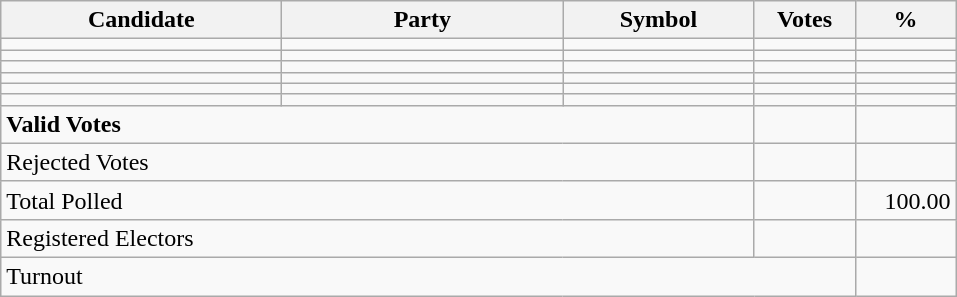<table class="wikitable" border="1" style="text-align:right;">
<tr>
<th align=left width="180">Candidate</th>
<th align=left width="180">Party</th>
<th align=left width="120">Symbol</th>
<th align=left width="60">Votes</th>
<th align=left width="60">%</th>
</tr>
<tr>
<td align=left></td>
<td align=left></td>
<td align=left></td>
<td></td>
<td></td>
</tr>
<tr>
<td align=left></td>
<td align=left></td>
<td align=left></td>
<td></td>
<td></td>
</tr>
<tr>
<td align=left></td>
<td align=left></td>
<td align=left></td>
<td></td>
<td></td>
</tr>
<tr>
<td align=left></td>
<td align=left></td>
<td align=left></td>
<td></td>
<td></td>
</tr>
<tr>
<td align=left></td>
<td align=left></td>
<td align=left></td>
<td></td>
<td></td>
</tr>
<tr>
<td align=left></td>
<td align=left></td>
<td align=left></td>
<td></td>
<td></td>
</tr>
<tr>
<td align=left colspan=3><strong>Valid Votes</strong></td>
<td><strong> </strong></td>
<td><strong> </strong></td>
</tr>
<tr>
<td align=left colspan=3>Rejected Votes</td>
<td></td>
<td></td>
</tr>
<tr>
<td align=left colspan=3>Total Polled</td>
<td></td>
<td>100.00</td>
</tr>
<tr>
<td align=left colspan=3>Registered Electors</td>
<td></td>
<td></td>
</tr>
<tr>
<td align=left colspan=4>Turnout</td>
<td></td>
</tr>
</table>
